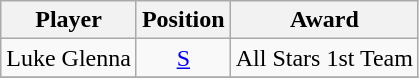<table class="wikitable">
<tr>
<th>Player</th>
<th>Position</th>
<th>Award</th>
</tr>
<tr>
<td align="center">Luke Glenna </td>
<td align="center"><a href='#'>S</a></td>
<td>All Stars 1st Team</td>
</tr>
<tr>
</tr>
</table>
